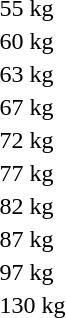<table>
<tr>
<td rowspan=2>55 kg<br></td>
<td rowspan=2></td>
<td rowspan=2></td>
<td></td>
</tr>
<tr>
<td></td>
</tr>
<tr>
<td rowspan=2>60 kg<br></td>
<td rowspan=2></td>
<td rowspan=2></td>
<td></td>
</tr>
<tr>
<td></td>
</tr>
<tr>
<td rowspan=2>63 kg<br></td>
<td rowspan=2></td>
<td rowspan=2></td>
<td></td>
</tr>
<tr>
<td></td>
</tr>
<tr>
<td rowspan=2>67 kg<br></td>
<td rowspan=2></td>
<td rowspan=2></td>
<td></td>
</tr>
<tr>
<td></td>
</tr>
<tr>
<td rowspan=2>72 kg<br></td>
<td rowspan=2></td>
<td rowspan=2></td>
<td></td>
</tr>
<tr>
<td></td>
</tr>
<tr>
<td rowspan=2>77 kg<br></td>
<td rowspan=2></td>
<td rowspan=2></td>
<td></td>
</tr>
<tr>
<td></td>
</tr>
<tr>
<td rowspan=2>82 kg<br></td>
<td rowspan=2></td>
<td rowspan=2></td>
<td></td>
</tr>
<tr>
<td></td>
</tr>
<tr>
<td rowspan=2>87 kg<br></td>
<td rowspan=2></td>
<td rowspan=2></td>
<td></td>
</tr>
<tr>
<td></td>
</tr>
<tr>
<td rowspan=2>97 kg<br></td>
<td rowspan=2></td>
<td rowspan=2></td>
<td></td>
</tr>
<tr>
<td></td>
</tr>
<tr>
<td rowspan=2>130 kg<br></td>
<td rowspan=2></td>
<td rowspan=2></td>
<td></td>
</tr>
<tr>
<td></td>
</tr>
</table>
